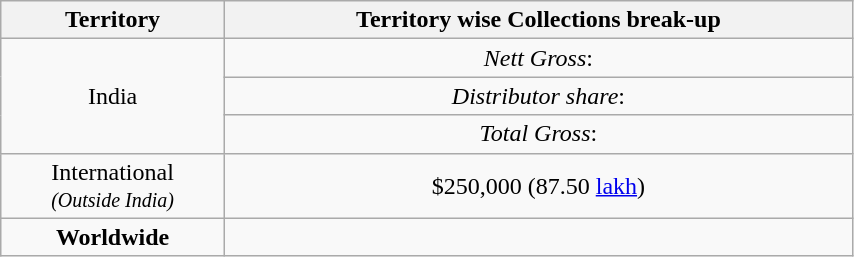<table class=wikitable style="float:centre; width:45%; text-align:center;">
<tr>
<th>Territory</th>
<th>Territory wise Collections break-up</th>
</tr>
<tr>
<td rowspan=3>India</td>
<td><em>Nett Gross</em>:<br></td>
</tr>
<tr>
<td><em>Distributor share</em>:<br></td>
</tr>
<tr>
<td><em>Total Gross</em>:<br></td>
</tr>
<tr>
<td rowspan=1>International<br><small><em>(Outside India)</em></small></td>
<td>$250,000 (87.50 <a href='#'>lakh</a>)</td>
</tr>
<tr>
<td><strong>Worldwide</strong></td>
<td></td>
</tr>
</table>
